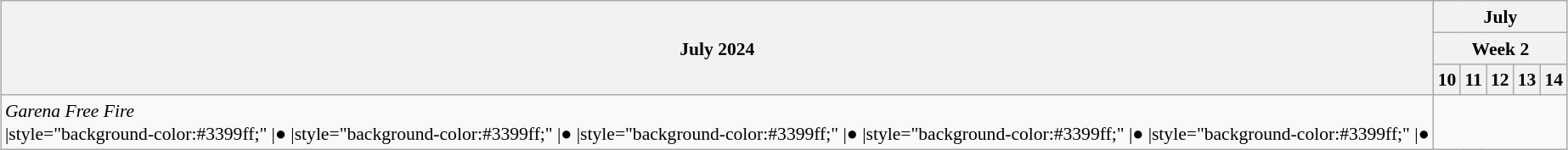<table class=wikitable style="margin:0.5em auto; font-size:90%; line-height:1.25em; text-align:center;">
<tr>
<th colspan=2 rowspan=3>July 2024</th>
<th colspan="29">July</th>
</tr>
<tr>
<th style="white-space:nowrap;" colspan="7">Week 2</th>
</tr>
<tr>
<th>10</th>
<th>11</th>
<th>12</th>
<th>13</th>
<th>14</th>
</tr>
<tr style="text-align:center;">
<td colspan="2" style="text-align:left;"><em>Garena Free Fire</em><br>|style="background-color:#3399ff;" |●
|style="background-color:#3399ff;" |●
|style="background-color:#3399ff;" |●
|style="background-color:#3399ff;" |●
|style="background-color:#3399ff;" |●</td>
</tr>
</table>
